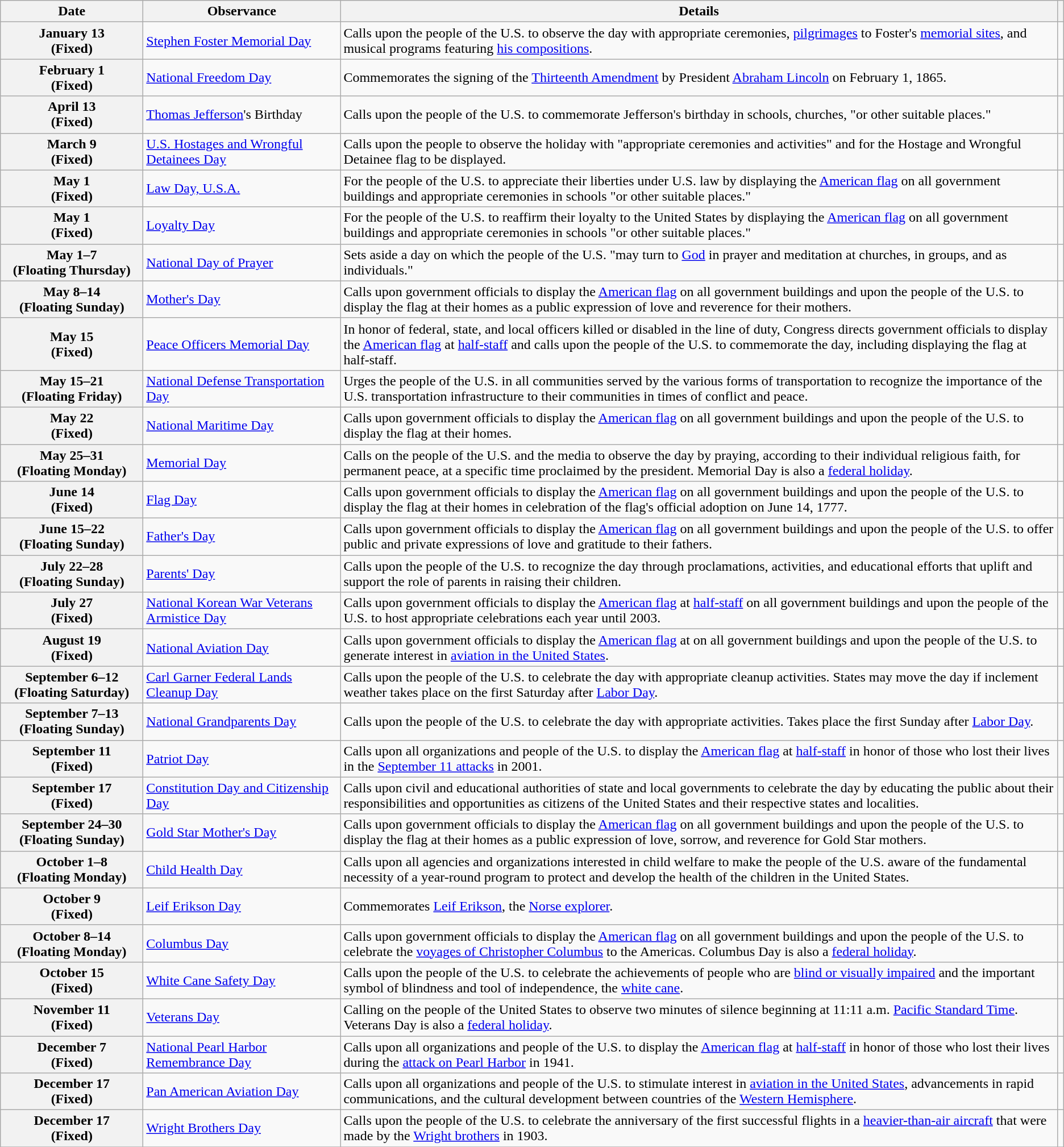<table class="wikitable">
<tr>
<th scope="col" style="width: 10em;">Date</th>
<th scope="col" style="width: 14em;">Observance</th>
<th scope="col" class="unsortable">Details</th>
<th scope="col"></th>
</tr>
<tr>
<th scope="row">January 13<br>(Fixed)</th>
<td><a href='#'>Stephen Foster Memorial Day</a></td>
<td>Calls upon the people of the U.S. to observe the day with appropriate ceremonies, <a href='#'>pilgrimages</a> to Foster's <a href='#'>memorial sites</a>, and musical programs featuring <a href='#'>his compositions</a>.</td>
<td></td>
</tr>
<tr>
<th scope="row">February 1<br>(Fixed)</th>
<td><a href='#'>National Freedom Day</a></td>
<td>Commemorates the signing of the <a href='#'>Thirteenth Amendment</a> by President <a href='#'>Abraham Lincoln</a> on February 1, 1865.</td>
<td></td>
</tr>
<tr>
<th scope="row">April 13<br>(Fixed)</th>
<td><a href='#'>Thomas Jefferson</a>'s Birthday</td>
<td>Calls upon the people of the U.S. to commemorate Jefferson's birthday in schools, churches, "or other suitable places."</td>
<td></td>
</tr>
<tr>
<th>March 9<br>(Fixed)</th>
<td><a href='#'>U.S. Hostages and Wrongful Detainees Day</a></td>
<td>Calls upon the people to observe the holiday with "appropriate ceremonies and activities" and for the Hostage and Wrongful Detainee flag to be displayed. </td>
<td></td>
</tr>
<tr>
<th scope="row">May 1<br>(Fixed)</th>
<td><a href='#'>Law Day, U.S.A.</a></td>
<td>For the people of the U.S. to appreciate their liberties under U.S. law by displaying the <a href='#'>American flag</a> on all government buildings and appropriate ceremonies in schools "or other suitable places."</td>
<td></td>
</tr>
<tr>
<th scope="row">May 1<br>(Fixed)</th>
<td><a href='#'>Loyalty Day</a></td>
<td>For the people of the U.S. to reaffirm their loyalty to the United States by displaying the <a href='#'>American flag</a> on all government buildings and appropriate ceremonies in schools "or other suitable places."</td>
<td></td>
</tr>
<tr>
<th scope="row">May 1–7<br>(Floating Thursday)</th>
<td><a href='#'>National Day of Prayer</a></td>
<td>Sets aside a day on which the people of the U.S. "may turn to <a href='#'>God</a> in prayer and meditation at churches, in groups, and as individuals."</td>
<td></td>
</tr>
<tr>
<th scope="row">May 8–14<br>(Floating Sunday)</th>
<td><a href='#'>Mother's Day</a></td>
<td>Calls upon government officials to display the <a href='#'>American flag</a> on all government buildings and upon the people of the U.S. to display the flag at their homes as a public expression of love and reverence for their mothers.</td>
<td></td>
</tr>
<tr>
<th scope="row">May 15<br>(Fixed)</th>
<td><a href='#'>Peace Officers Memorial Day</a></td>
<td>In honor of federal, state, and local officers killed or disabled in the line of duty, Congress directs government officials to display the <a href='#'>American flag</a> at <a href='#'>half-staff</a> and calls upon the people of the U.S. to commemorate the day, including displaying the flag at half-staff.</td>
<td></td>
</tr>
<tr>
<th scope="row">May 15–21<br>(Floating Friday)</th>
<td><a href='#'>National Defense Transportation Day</a></td>
<td>Urges the people of the U.S. in all communities served by the various forms of transportation to recognize the importance of the U.S. transportation infrastructure to their communities in times of conflict and peace.</td>
<td></td>
</tr>
<tr>
<th scope="row">May 22<br>(Fixed)</th>
<td><a href='#'>National Maritime Day</a></td>
<td>Calls upon government officials to display the <a href='#'>American flag</a> on all government buildings and upon the people of the U.S. to display the flag at their homes.</td>
<td></td>
</tr>
<tr>
<th scope="row">May 25–31<br>(Floating Monday)</th>
<td><a href='#'>Memorial Day</a></td>
<td>Calls on the people of the U.S. and the media to observe the day by praying, according to their individual religious faith, for permanent peace, at a specific time proclaimed by the president. Memorial Day is also a <a href='#'>federal holiday</a>.</td>
<td></td>
</tr>
<tr>
<th scope="row">June 14<br>(Fixed)</th>
<td><a href='#'>Flag Day</a></td>
<td>Calls upon government officials to display the <a href='#'>American flag</a> on all government buildings and upon the people of the U.S. to display the flag at their homes in celebration of the flag's official adoption on June 14, 1777.</td>
<td></td>
</tr>
<tr>
<th scope="row">June 15–22<br>(Floating Sunday)</th>
<td><a href='#'>Father's Day</a></td>
<td>Calls upon government officials to display the <a href='#'>American flag</a> on all government buildings and upon the people of the U.S. to offer public and private expressions of love and gratitude to their fathers.</td>
<td></td>
</tr>
<tr>
<th scope="row">July 22–28<br>(Floating Sunday)</th>
<td><a href='#'>Parents' Day</a></td>
<td>Calls upon the people of the U.S. to recognize the day through proclamations, activities, and educational efforts that uplift and support the role of parents in raising their children.</td>
<td></td>
</tr>
<tr>
<th scope="row">July 27<br>(Fixed)</th>
<td><a href='#'>National Korean War Veterans Armistice Day</a></td>
<td>Calls upon government officials to display the <a href='#'>American flag</a> at <a href='#'>half-staff</a> on all government buildings and upon the people of the U.S. to host appropriate celebrations each year until 2003.</td>
<td></td>
</tr>
<tr>
<th scope="row">August 19<br>(Fixed)</th>
<td><a href='#'>National Aviation Day</a></td>
<td>Calls upon government officials to display the <a href='#'>American flag</a> at on all government buildings and upon the people of the U.S. to generate interest in <a href='#'>aviation in the United States</a>.</td>
<td></td>
</tr>
<tr>
<th scope="row">September 6–12<br>(Floating Saturday)</th>
<td><a href='#'>Carl Garner Federal Lands Cleanup Day</a></td>
<td>Calls upon the people of the U.S. to celebrate the day with appropriate cleanup activities. States may move the day if inclement weather takes place on the first Saturday after <a href='#'>Labor Day</a>.</td>
<td></td>
</tr>
<tr>
<th scope="row">September 7–13<br>(Floating Sunday)</th>
<td><a href='#'>National Grandparents Day</a></td>
<td>Calls upon the people of the U.S. to celebrate the day with appropriate activities. Takes place the first Sunday after <a href='#'>Labor Day</a>.</td>
<td></td>
</tr>
<tr>
<th scope="row">September 11<br>(Fixed)</th>
<td><a href='#'>Patriot Day</a></td>
<td>Calls upon all organizations and people of the U.S. to display the <a href='#'>American flag</a> at <a href='#'>half-staff</a> in honor of those who lost their lives in the <a href='#'>September 11 attacks</a> in 2001.</td>
<td></td>
</tr>
<tr>
<th scope="row">September 17<br>(Fixed)</th>
<td><a href='#'>Constitution Day and Citizenship Day</a></td>
<td>Calls upon civil and educational authorities of state and local governments to celebrate the day by educating the public about their responsibilities and opportunities as citizens of the United States and their respective states and localities.</td>
<td></td>
</tr>
<tr>
<th scope="row">September 24–30<br>(Floating Sunday)</th>
<td><a href='#'>Gold Star Mother's Day</a></td>
<td>Calls upon government officials to display the <a href='#'>American flag</a> on all government buildings and upon the people of the U.S. to display the flag at their homes as a public expression of love, sorrow, and reverence for Gold Star mothers.</td>
<td></td>
</tr>
<tr>
<th scope="row">October 1–8<br>(Floating Monday)</th>
<td><a href='#'>Child Health Day</a></td>
<td>Calls upon all agencies and organizations interested in child welfare to make the people of the U.S. aware of the fundamental necessity of a year-round program to protect and develop the health of the children in the United States.</td>
<td></td>
</tr>
<tr>
<th scope="row">October 9<br>(Fixed)</th>
<td><a href='#'>Leif Erikson Day</a></td>
<td>Commemorates <a href='#'>Leif Erikson</a>, the <a href='#'>Norse explorer</a>.</td>
<td></td>
</tr>
<tr>
<th scope="row">October 8–14<br>(Floating Monday)</th>
<td><a href='#'>Columbus Day</a></td>
<td>Calls upon government officials to display the <a href='#'>American flag</a> on all government buildings and upon the people of the U.S. to celebrate the <a href='#'>voyages of Christopher Columbus</a> to the Americas. Columbus Day is also a <a href='#'>federal holiday</a>.</td>
<td></td>
</tr>
<tr>
<th scope="row">October 15<br>(Fixed)</th>
<td><a href='#'>White Cane Safety Day</a></td>
<td>Calls upon the people of the U.S. to celebrate the achievements of people who are <a href='#'>blind or visually impaired</a> and the important symbol of blindness and tool of independence, the <a href='#'>white cane</a>.</td>
<td></td>
</tr>
<tr>
<th scope="row">November 11<br>(Fixed)</th>
<td><a href='#'>Veterans Day</a></td>
<td>Calling on the people of the United States to observe two minutes of silence beginning at 11:11 a.m. <a href='#'>Pacific Standard Time</a>. Veterans Day is also a <a href='#'>federal holiday</a>.</td>
<td></td>
</tr>
<tr>
<th scope="row">December 7<br>(Fixed)</th>
<td><a href='#'>National Pearl Harbor Remembrance Day</a></td>
<td>Calls upon all organizations and people of the U.S. to display the <a href='#'>American flag</a> at <a href='#'>half-staff</a> in honor of those who lost their lives during the <a href='#'>attack on Pearl Harbor</a> in 1941.</td>
<td></td>
</tr>
<tr>
<th scope="row">December 17<br>(Fixed)</th>
<td><a href='#'>Pan American Aviation Day</a></td>
<td>Calls upon all organizations and people of the U.S. to stimulate interest in <a href='#'>aviation in the United States</a>, advancements in rapid communications, and the cultural development between countries of the <a href='#'>Western Hemisphere</a>.</td>
<td></td>
</tr>
<tr>
<th scope="row">December 17<br>(Fixed)</th>
<td><a href='#'>Wright Brothers Day</a></td>
<td>Calls upon the people of the U.S. to celebrate the anniversary of the first successful flights in a <a href='#'>heavier-than-air aircraft</a> that were made by the <a href='#'>Wright brothers</a> in 1903.</td>
<td></td>
</tr>
<tr>
</tr>
</table>
